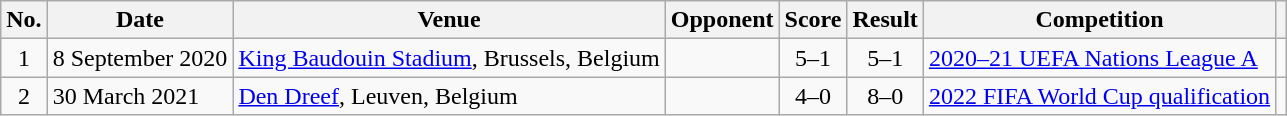<table class="wikitable sortable">
<tr>
<th>No.</th>
<th>Date</th>
<th>Venue</th>
<th>Opponent</th>
<th>Score</th>
<th>Result</th>
<th>Competition</th>
<th></th>
</tr>
<tr>
<td align=center>1</td>
<td>8 September 2020</td>
<td><a href='#'>King Baudouin Stadium</a>, Brussels, Belgium</td>
<td align=center></td>
<td align=center>5–1</td>
<td align=center>5–1</td>
<td><a href='#'>2020–21 UEFA Nations League A</a></td>
<td align=center></td>
</tr>
<tr>
<td align=center>2</td>
<td>30 March 2021</td>
<td><a href='#'>Den Dreef</a>, Leuven, Belgium</td>
<td align=center></td>
<td align=center>4–0</td>
<td align=center>8–0</td>
<td><a href='#'>2022 FIFA World Cup qualification</a></td>
<td align=center></td>
</tr>
</table>
